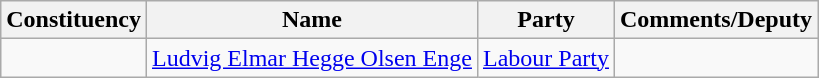<table class="wikitable">
<tr>
<th>Constituency</th>
<th>Name</th>
<th>Party</th>
<th>Comments/Deputy</th>
</tr>
<tr>
<td></td>
<td><a href='#'>Ludvig Elmar Hegge Olsen Enge</a></td>
<td><a href='#'>Labour Party</a></td>
<td></td>
</tr>
</table>
